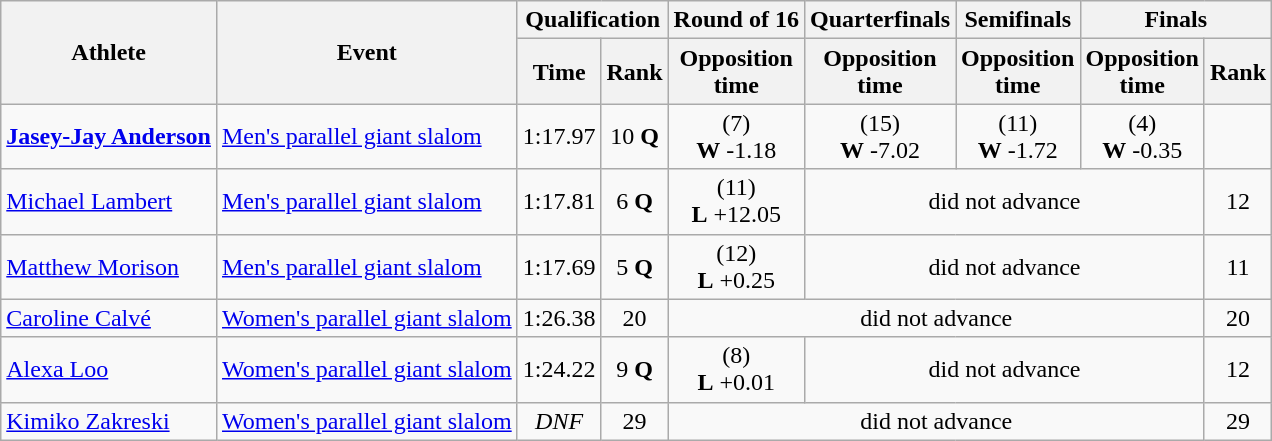<table class="wikitable">
<tr>
<th rowspan="2">Athlete</th>
<th rowspan="2">Event</th>
<th colspan="2">Qualification</th>
<th>Round of 16</th>
<th>Quarterfinals</th>
<th>Semifinals</th>
<th colspan=2>Finals</th>
</tr>
<tr>
<th>Time</th>
<th>Rank</th>
<th>Opposition<br>time</th>
<th>Opposition<br>time</th>
<th>Opposition<br>time</th>
<th>Opposition<br>time</th>
<th>Rank</th>
</tr>
<tr>
<td><strong><a href='#'>Jasey-Jay Anderson</a></strong></td>
<td><a href='#'>Men's parallel giant slalom</a></td>
<td align="center">1:17.97</td>
<td align="center">10 <strong>Q</strong></td>
<td align="center"> (7)<br><strong>W</strong> -1.18</td>
<td align="center"> (15)<br><strong>W</strong> -7.02</td>
<td align="center"> (11)<br><strong>W</strong> -1.72</td>
<td align="center"> (4)<br><strong>W</strong> -0.35</td>
<td align="center"></td>
</tr>
<tr>
<td><a href='#'>Michael Lambert</a></td>
<td><a href='#'>Men's parallel giant slalom</a></td>
<td align="center">1:17.81</td>
<td align="center">6 <strong>Q</strong></td>
<td align="center"> (11)<br><strong>L</strong> +12.05</td>
<td colspan=3 align="center">did not advance</td>
<td align="center">12</td>
</tr>
<tr>
<td><a href='#'>Matthew Morison</a></td>
<td><a href='#'>Men's parallel giant slalom</a></td>
<td align="center">1:17.69</td>
<td align="center">5 <strong>Q</strong></td>
<td align="center"> (12)<br><strong>L</strong> +0.25</td>
<td colspan=3 align="center">did not advance</td>
<td align="center">11</td>
</tr>
<tr>
<td><a href='#'>Caroline Calvé</a></td>
<td><a href='#'>Women's parallel giant slalom</a></td>
<td align="center">1:26.38</td>
<td align="center">20</td>
<td colspan=4 align="center">did not advance</td>
<td align="center">20</td>
</tr>
<tr>
<td><a href='#'>Alexa Loo</a></td>
<td><a href='#'>Women's parallel giant slalom</a></td>
<td align="center">1:24.22</td>
<td align="center">9 <strong>Q</strong></td>
<td align="center"> (8)<br><strong>L</strong> +0.01</td>
<td colspan=3 align="center">did not advance</td>
<td align="center">12</td>
</tr>
<tr>
<td><a href='#'>Kimiko Zakreski</a></td>
<td><a href='#'>Women's parallel giant slalom</a></td>
<td align="center"><em>DNF</em></td>
<td align="center">29</td>
<td align="center" colspan="4">did not advance</td>
<td align="center">29</td>
</tr>
</table>
